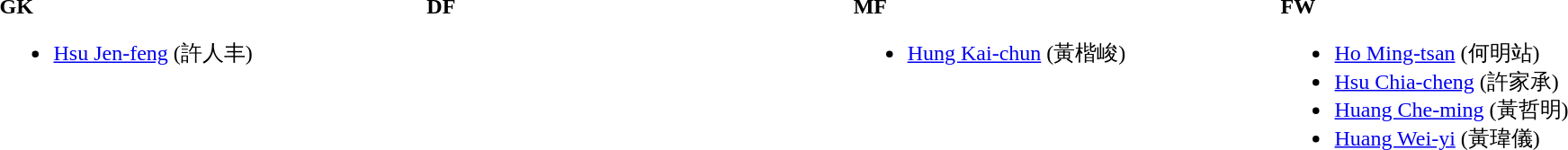<table>
<tr style="vertical-align: top;">
<td width="25%"><br><strong>GK</strong><ul><li><a href='#'>Hsu Jen-feng</a> (許人丰)</li></ul></td>
<td></td>
<td width="25%"><br><strong>DF</strong></td>
<td></td>
<td width="25%"><br><strong>MF</strong><ul><li><a href='#'>Hung Kai-chun</a> (黃楷峻)</li></ul></td>
<td></td>
<td width="25%"><br><strong>FW</strong><ul><li><a href='#'>Ho Ming-tsan</a> (何明站)</li><li><a href='#'>Hsu Chia-cheng</a> (許家承)</li><li><a href='#'>Huang Che-ming</a> (黃哲明)</li><li><a href='#'>Huang Wei-yi</a> (黃瑋儀)</li></ul></td>
</tr>
</table>
